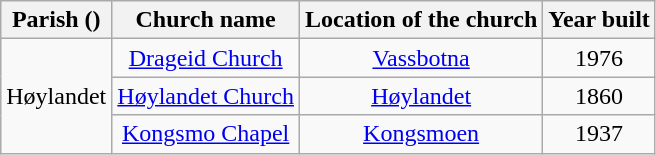<table class="wikitable" style="text-align:center">
<tr>
<th>Parish ()</th>
<th>Church name</th>
<th>Location of the church</th>
<th>Year built</th>
</tr>
<tr>
<td rowspan="3">Høylandet</td>
<td><a href='#'>Drageid Church</a></td>
<td><a href='#'>Vassbotna</a></td>
<td>1976</td>
</tr>
<tr>
<td><a href='#'>Høylandet Church</a></td>
<td><a href='#'>Høylandet</a></td>
<td>1860</td>
</tr>
<tr>
<td><a href='#'>Kongsmo Chapel</a></td>
<td><a href='#'>Kongsmoen</a></td>
<td>1937</td>
</tr>
</table>
